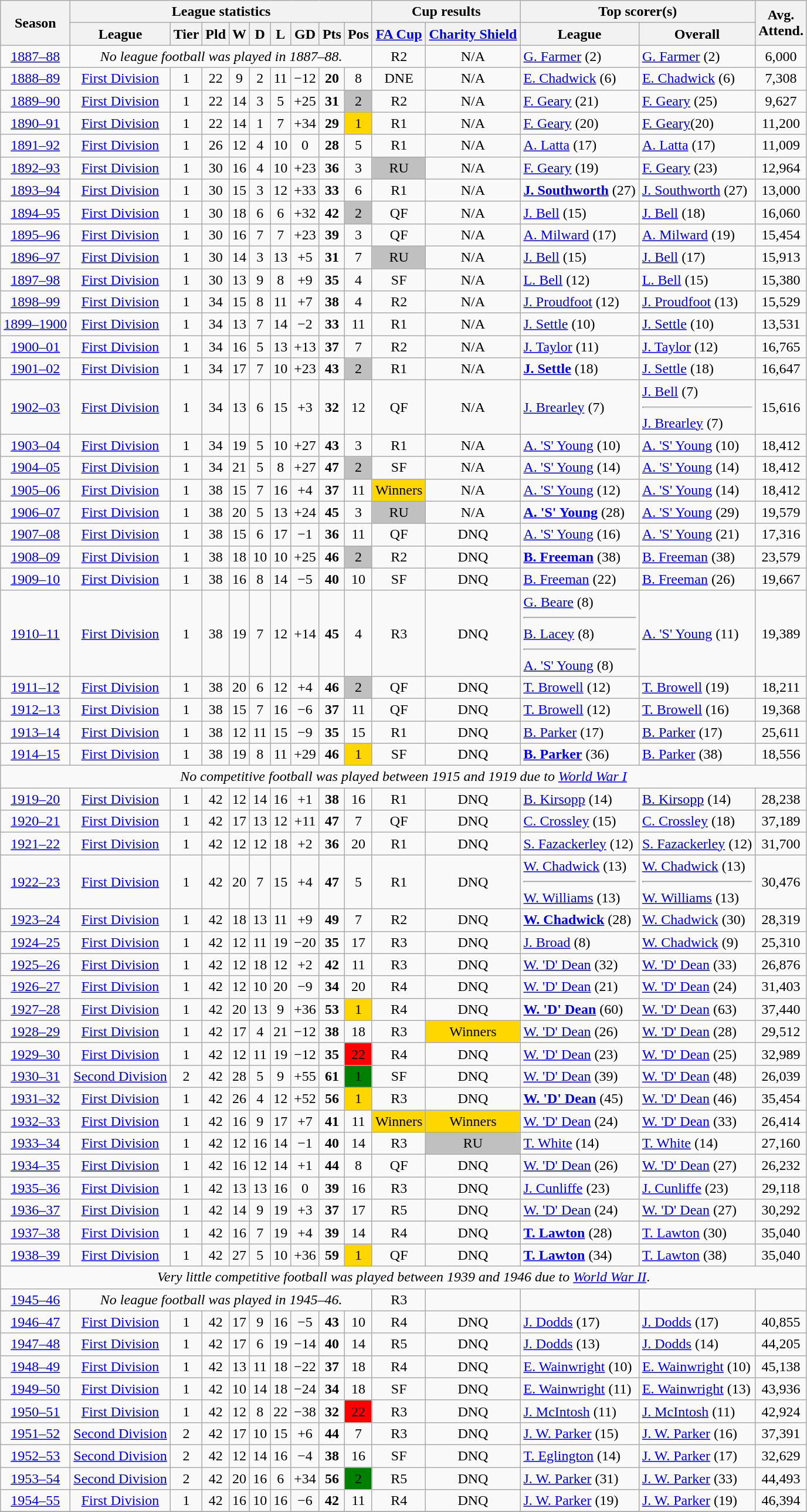<table class="wikitable sortable" style="text-align:center;">
<tr>
<th rowspan=2>Season</th>
<th colspan=9>League statistics</th>
<th colspan=2>Cup results</th>
<th colspan=2>Top scorer(s)</th>
<th rowspan=2>Avg.<br>Attend.</th>
</tr>
<tr>
<th>League</th>
<th>Tier</th>
<th>Pld</th>
<th>W</th>
<th>D</th>
<th>L</th>
<th>GD</th>
<th>Pts</th>
<th>Pos</th>
<th><a href='#'>FA Cup</a></th>
<th><a href='#'>Charity Shield</a></th>
<th>League</th>
<th>Overall</th>
</tr>
<tr>
<td><a href='#'>1887–88</a></td>
<td colspan=9><em>No league football was played in 1887–88.</em></td>
<td>R2</td>
<td>N/A</td>
<td align=left><a href='#'>G. Farmer</a> (2)</td>
<td align=left><a href='#'>G. Farmer</a> (2)</td>
<td>6,000</td>
</tr>
<tr>
<td><a href='#'>1888–89</a></td>
<td><a href='#'>First Division</a></td>
<td>1</td>
<td>22</td>
<td>9</td>
<td>2</td>
<td>11</td>
<td>−12</td>
<td><strong>20</strong></td>
<td>8</td>
<td>DNE</td>
<td>N/A</td>
<td align=left><a href='#'>E. Chadwick</a> (6)</td>
<td align=left><a href='#'>E. Chadwick</a> (6)</td>
<td>7,308</td>
</tr>
<tr>
<td><a href='#'>1889–90</a></td>
<td><a href='#'>First Division</a></td>
<td>1</td>
<td>22</td>
<td>14</td>
<td>3</td>
<td>5</td>
<td>+25</td>
<td><strong>31</strong></td>
<td bgcolor=silver>2</td>
<td>R2</td>
<td>N/A</td>
<td align=left><a href='#'>F. Geary</a> (21)</td>
<td align=left><a href='#'>F. Geary</a> (25)</td>
<td>9,627</td>
</tr>
<tr>
<td><a href='#'>1890–91</a></td>
<td><a href='#'>First Division</a></td>
<td>1</td>
<td>22</td>
<td>14</td>
<td>1</td>
<td>7</td>
<td>+34</td>
<td><strong>29</strong></td>
<td bgcolor=gold>1</td>
<td>R1</td>
<td>N/A</td>
<td align=left><a href='#'>F. Geary</a> (20)</td>
<td align=left><a href='#'>F. Geary</a>(20)</td>
<td>11,200</td>
</tr>
<tr>
<td><a href='#'>1891–92</a></td>
<td><a href='#'>First Division</a></td>
<td>1</td>
<td>26</td>
<td>12</td>
<td>4</td>
<td>10</td>
<td>0</td>
<td><strong>28</strong></td>
<td>5</td>
<td>R1</td>
<td>N/A</td>
<td align=left><a href='#'>A. Latta</a> (17)</td>
<td align=left><a href='#'>A. Latta</a> (17)</td>
<td>11,009</td>
</tr>
<tr>
<td><a href='#'>1892–93</a></td>
<td><a href='#'>First Division</a></td>
<td>1</td>
<td>30</td>
<td>16</td>
<td>4</td>
<td>10</td>
<td>+23</td>
<td><strong>36</strong></td>
<td>3</td>
<td bgcolor=silver>RU</td>
<td>N/A</td>
<td align=left><a href='#'>F. Geary</a> (19)</td>
<td align=left><a href='#'>F. Geary</a> (23)</td>
<td>12,964</td>
</tr>
<tr>
<td><a href='#'>1893–94</a></td>
<td><a href='#'>First Division</a></td>
<td>1</td>
<td>30</td>
<td>15</td>
<td>3</td>
<td>12</td>
<td>+33</td>
<td><strong>33</strong></td>
<td>6</td>
<td>R1</td>
<td>N/A</td>
<td align=left><strong><a href='#'>J. Southworth</a></strong> (27)</td>
<td align=left><a href='#'>J. Southworth</a> (27)</td>
<td>13,000</td>
</tr>
<tr>
<td><a href='#'>1894–95</a></td>
<td><a href='#'>First Division</a></td>
<td>1</td>
<td>30</td>
<td>18</td>
<td>6</td>
<td>6</td>
<td>+32</td>
<td><strong>42</strong></td>
<td bgcolor=silver>2</td>
<td>QF</td>
<td>N/A</td>
<td align=left><a href='#'>J. Bell</a> (15)</td>
<td align=left><a href='#'>J. Bell</a> (18)</td>
<td>16,060</td>
</tr>
<tr>
<td><a href='#'>1895–96</a></td>
<td><a href='#'>First Division</a></td>
<td>1</td>
<td>30</td>
<td>16</td>
<td>7</td>
<td>7</td>
<td>+23</td>
<td><strong>39</strong></td>
<td>3</td>
<td>QF</td>
<td>N/A</td>
<td align=left><a href='#'>A. Milward</a> (17)</td>
<td align=left><a href='#'>A. Milward</a> (19)</td>
<td>15,454</td>
</tr>
<tr>
<td><a href='#'>1896–97</a></td>
<td><a href='#'>First Division</a></td>
<td>1</td>
<td>30</td>
<td>14</td>
<td>3</td>
<td>13</td>
<td>+5</td>
<td><strong>31</strong></td>
<td>7</td>
<td bgcolor=silver>RU</td>
<td>N/A</td>
<td align=left><a href='#'>J. Bell</a> (15)</td>
<td align=left><a href='#'>J. Bell</a> (17)</td>
<td>15,913</td>
</tr>
<tr>
<td><a href='#'>1897–98</a></td>
<td><a href='#'>First Division</a></td>
<td>1</td>
<td>30</td>
<td>13</td>
<td>9</td>
<td>8</td>
<td>+9</td>
<td><strong>35</strong></td>
<td>4</td>
<td>SF</td>
<td>N/A</td>
<td align=left><a href='#'>L. Bell</a> (12)</td>
<td align=left><a href='#'>L. Bell</a> (15)</td>
<td>15,380</td>
</tr>
<tr>
<td><a href='#'>1898–99</a></td>
<td><a href='#'>First Division</a></td>
<td>1</td>
<td>34</td>
<td>15</td>
<td>8</td>
<td>11</td>
<td>+7</td>
<td><strong>38</strong></td>
<td>4</td>
<td>R2</td>
<td>N/A</td>
<td align=left><a href='#'>J. Proudfoot</a> (12)</td>
<td align=left><a href='#'>J. Proudfoot</a> (13)</td>
<td>15,529</td>
</tr>
<tr>
<td><a href='#'>1899–1900</a></td>
<td><a href='#'>First Division</a></td>
<td>1</td>
<td>34</td>
<td>13</td>
<td>7</td>
<td>14</td>
<td>−2</td>
<td><strong>33</strong></td>
<td>11</td>
<td>R1</td>
<td>N/A</td>
<td align=left><a href='#'>J. Settle</a> (10)</td>
<td align=left><a href='#'>J. Settle</a> (10)</td>
<td>13,531</td>
</tr>
<tr>
<td><a href='#'>1900–01</a></td>
<td><a href='#'>First Division</a></td>
<td>1</td>
<td>34</td>
<td>16</td>
<td>5</td>
<td>13</td>
<td>+13</td>
<td><strong>37</strong></td>
<td>7</td>
<td>R2</td>
<td>N/A</td>
<td align=left><a href='#'>J. Taylor</a> (11)</td>
<td align=left><a href='#'>J. Taylor</a> (12)</td>
<td>16,765</td>
</tr>
<tr>
<td><a href='#'>1901–02</a></td>
<td><a href='#'>First Division</a></td>
<td>1</td>
<td>34</td>
<td>17</td>
<td>7</td>
<td>10</td>
<td>+23</td>
<td><strong>43</strong></td>
<td bgcolor=silver>2</td>
<td>R1</td>
<td>N/A</td>
<td align=left><strong><a href='#'>J. Settle</a></strong> (18)</td>
<td align=left><a href='#'>J. Settle</a> (18)</td>
<td>16,647</td>
</tr>
<tr>
<td><a href='#'>1902–03</a></td>
<td><a href='#'>First Division</a></td>
<td>1</td>
<td>34</td>
<td>13</td>
<td>6</td>
<td>15</td>
<td>+3</td>
<td><strong>32</strong></td>
<td>12</td>
<td>QF</td>
<td>N/A</td>
<td align=left><a href='#'>J. Brearley</a> (7)</td>
<td align=left><a href='#'>J. Bell</a> (7)<hr><a href='#'>J. Brearley</a> (7)</td>
<td>15,616</td>
</tr>
<tr>
<td><a href='#'>1903–04</a></td>
<td><a href='#'>First Division</a></td>
<td>1</td>
<td>34</td>
<td>19</td>
<td>5</td>
<td>10</td>
<td>+27</td>
<td><strong>43</strong></td>
<td>3</td>
<td>R1</td>
<td>N/A</td>
<td align=left><a href='#'>A. 'S' Young</a> (10)</td>
<td align=left><a href='#'>A. 'S' Young</a> (10)</td>
<td>18,412</td>
</tr>
<tr>
<td><a href='#'>1904–05</a></td>
<td><a href='#'>First Division</a></td>
<td>1</td>
<td>34</td>
<td>21</td>
<td>5</td>
<td>8</td>
<td>+27</td>
<td><strong>47</strong></td>
<td bgcolor=silver>2</td>
<td>SF</td>
<td>N/A</td>
<td align=left><a href='#'>A. 'S' Young</a> (14)</td>
<td align=left><a href='#'>A. 'S' Young</a> (14)</td>
<td>18,412</td>
</tr>
<tr>
<td><a href='#'>1905–06</a></td>
<td><a href='#'>First Division</a></td>
<td>1</td>
<td>38</td>
<td>15</td>
<td>7</td>
<td>16</td>
<td>+4</td>
<td><strong>37</strong></td>
<td>11</td>
<td bgcolor=gold>Winners</td>
<td>N/A</td>
<td align=left><a href='#'>A. 'S' Young</a> (12)</td>
<td align=left><a href='#'>A. 'S' Young</a> (14)</td>
<td>18,412</td>
</tr>
<tr>
<td><a href='#'>1906–07</a></td>
<td><a href='#'>First Division</a></td>
<td>1</td>
<td>38</td>
<td>20</td>
<td>5</td>
<td>13</td>
<td>+24</td>
<td><strong>45</strong></td>
<td>3</td>
<td bgcolor=silver>RU</td>
<td>N/A</td>
<td align=left><strong><a href='#'>A. 'S' Young</a></strong> (28)</td>
<td align=left><a href='#'>A. 'S' Young</a> (29)</td>
<td>19,579</td>
</tr>
<tr>
<td><a href='#'>1907–08</a></td>
<td><a href='#'>First Division</a></td>
<td>1</td>
<td>38</td>
<td>15</td>
<td>6</td>
<td>17</td>
<td>−1</td>
<td><strong>36</strong></td>
<td>11</td>
<td>QF</td>
<td>DNQ</td>
<td align=left><a href='#'>A. 'S' Young</a> (16)</td>
<td align=left><a href='#'>A. 'S' Young</a> (21)</td>
<td>17,316</td>
</tr>
<tr>
<td><a href='#'>1908–09</a></td>
<td><a href='#'>First Division</a></td>
<td>1</td>
<td>38</td>
<td>18</td>
<td>10</td>
<td>10</td>
<td>+25</td>
<td><strong>46</strong></td>
<td bgcolor=silver>2</td>
<td>R2</td>
<td>DNQ</td>
<td align=left><strong><a href='#'>B. Freeman</a></strong> (38)</td>
<td align=left><a href='#'>B. Freeman</a> (38)</td>
<td>23,579</td>
</tr>
<tr>
<td><a href='#'>1909–10</a></td>
<td><a href='#'>First Division</a></td>
<td>1</td>
<td>38</td>
<td>16</td>
<td>8</td>
<td>14</td>
<td>−5</td>
<td><strong>40</strong></td>
<td>10</td>
<td>SF</td>
<td>DNQ</td>
<td align=left><a href='#'>B. Freeman</a> (22)</td>
<td align=left><a href='#'>B. Freeman</a> (26)</td>
<td>19,667</td>
</tr>
<tr>
<td><a href='#'>1910–11</a></td>
<td><a href='#'>First Division</a></td>
<td>1</td>
<td>38</td>
<td>19</td>
<td>7</td>
<td>12</td>
<td>+14</td>
<td><strong>45</strong></td>
<td>4</td>
<td>R3</td>
<td>DNQ</td>
<td align=left><a href='#'>G. Beare</a> (8)<hr><a href='#'>B. Lacey</a> (8)<hr><a href='#'>A. 'S' Young</a> (8)</td>
<td align=left><a href='#'>A. 'S' Young</a> (11)</td>
<td>19,389</td>
</tr>
<tr>
<td><a href='#'>1911–12</a></td>
<td><a href='#'>First Division</a></td>
<td>1</td>
<td>38</td>
<td>20</td>
<td>6</td>
<td>12</td>
<td>+4</td>
<td><strong>46</strong></td>
<td bgcolor=silver>2</td>
<td>QF</td>
<td>DNQ</td>
<td align=left><a href='#'>T. Browell</a> (12)</td>
<td align=left><a href='#'>T. Browell</a> (19)</td>
<td>18,211</td>
</tr>
<tr>
<td><a href='#'>1912–13</a></td>
<td><a href='#'>First Division</a></td>
<td>1</td>
<td>38</td>
<td>15</td>
<td>7</td>
<td>16</td>
<td>−6</td>
<td><strong>37</strong></td>
<td>11</td>
<td>QF</td>
<td>DNQ</td>
<td align=left><a href='#'>T. Browell</a> (12)</td>
<td align=left><a href='#'>T. Browell</a> (16)</td>
<td>19,368</td>
</tr>
<tr>
<td><a href='#'>1913–14</a></td>
<td><a href='#'>First Division</a></td>
<td>1</td>
<td>38</td>
<td>12</td>
<td>11</td>
<td>15</td>
<td>−9</td>
<td><strong>35</strong></td>
<td>15</td>
<td>R1</td>
<td>DNQ</td>
<td align=left><a href='#'>B. Parker</a> (17)</td>
<td align=left><a href='#'>B. Parker</a> (17)</td>
<td>25,611</td>
</tr>
<tr>
<td><a href='#'>1914–15</a></td>
<td><a href='#'>First Division</a></td>
<td>1</td>
<td>38</td>
<td>19</td>
<td>8</td>
<td>11</td>
<td>+29</td>
<td><strong>46</strong></td>
<td bgcolor=gold>1</td>
<td>SF</td>
<td>DNQ</td>
<td align=left><strong><a href='#'>B. Parker</a></strong> (36)</td>
<td align=left><a href='#'>B. Parker</a> (38)</td>
<td>18,556</td>
</tr>
<tr>
<td colspan=16><em>No competitive football was played between 1915 and 1919 due to <a href='#'>World War I</a></em></td>
</tr>
<tr>
<td><a href='#'>1919–20</a></td>
<td><a href='#'>First Division</a></td>
<td>1</td>
<td>42</td>
<td>12</td>
<td>14</td>
<td>16</td>
<td>+1</td>
<td><strong>38</strong></td>
<td>16</td>
<td>R1</td>
<td>DNQ</td>
<td align=left><a href='#'>B. Kirsopp</a> (14)</td>
<td align=left><a href='#'>B. Kirsopp</a> (14)</td>
<td>28,238</td>
</tr>
<tr>
<td><a href='#'>1920–21</a></td>
<td><a href='#'>First Division</a></td>
<td>1</td>
<td>42</td>
<td>17</td>
<td>13</td>
<td>12</td>
<td>+11</td>
<td><strong>47</strong></td>
<td>7</td>
<td>QF</td>
<td>DNQ</td>
<td align=left><a href='#'>C. Crossley</a> (15)</td>
<td align=left><a href='#'>C. Crossley</a> (18)</td>
<td>37,189</td>
</tr>
<tr>
<td><a href='#'>1921–22</a></td>
<td><a href='#'>First Division</a></td>
<td>1</td>
<td>42</td>
<td>12</td>
<td>12</td>
<td>18</td>
<td>+2</td>
<td><strong>36</strong></td>
<td>20</td>
<td>R1</td>
<td>DNQ</td>
<td align=left><a href='#'>S. Fazackerley</a> (12)</td>
<td align=left><a href='#'>S. Fazackerley</a> (12)</td>
<td>31,700</td>
</tr>
<tr>
<td><a href='#'>1922–23</a></td>
<td><a href='#'>First Division</a></td>
<td>1</td>
<td>42</td>
<td>20</td>
<td>7</td>
<td>15</td>
<td>+4</td>
<td><strong>47</strong></td>
<td>5</td>
<td>R1</td>
<td>DNQ</td>
<td align=left><a href='#'>W. Chadwick</a> (13)<hr><a href='#'>W. Williams</a> (13)</td>
<td align=left><a href='#'>W. Chadwick</a> (13)<hr><a href='#'>W. Williams</a> (13)</td>
<td>30,476</td>
</tr>
<tr>
<td><a href='#'>1923–24</a></td>
<td><a href='#'>First Division</a></td>
<td>1</td>
<td>42</td>
<td>18</td>
<td>13</td>
<td>11</td>
<td>+9</td>
<td><strong>49</strong></td>
<td>7</td>
<td>R2</td>
<td>DNQ</td>
<td align=left><strong><a href='#'>W. Chadwick</a></strong> (28)</td>
<td align=left><a href='#'>W. Chadwick</a> (30)</td>
<td>28,319</td>
</tr>
<tr>
<td><a href='#'>1924–25</a></td>
<td><a href='#'>First Division</a></td>
<td>1</td>
<td>42</td>
<td>12</td>
<td>11</td>
<td>19</td>
<td>−20</td>
<td><strong>35</strong></td>
<td>17</td>
<td>R3</td>
<td>DNQ</td>
<td align=left><a href='#'>J. Broad</a> (8)</td>
<td align=left><a href='#'>W. Chadwick</a> (9)</td>
<td>25,310</td>
</tr>
<tr>
<td><a href='#'>1925–26</a></td>
<td><a href='#'>First Division</a></td>
<td>1</td>
<td>42</td>
<td>12</td>
<td>18</td>
<td>12</td>
<td>+2</td>
<td><strong>42</strong></td>
<td>11</td>
<td>R3</td>
<td>DNQ</td>
<td align=left><a href='#'>W. 'D' Dean</a> (32)</td>
<td align=left><a href='#'>W. 'D' Dean</a> (33)</td>
<td>26,876</td>
</tr>
<tr>
<td><a href='#'>1926–27</a></td>
<td><a href='#'>First Division</a></td>
<td>1</td>
<td>42</td>
<td>12</td>
<td>10</td>
<td>20</td>
<td>−9</td>
<td><strong>34</strong></td>
<td>20</td>
<td>R4</td>
<td>DNQ</td>
<td align=left><a href='#'>W. 'D' Dean</a> (21)</td>
<td align=left><a href='#'>W. 'D' Dean</a> (24)</td>
<td>31,403</td>
</tr>
<tr>
<td><a href='#'>1927–28</a></td>
<td><a href='#'>First Division</a></td>
<td>1</td>
<td>42</td>
<td>20</td>
<td>13</td>
<td>9</td>
<td>+36</td>
<td><strong>53</strong></td>
<td bgcolor=gold>1</td>
<td>R4</td>
<td>DNQ</td>
<td align=left><strong><a href='#'>W. 'D' Dean</a></strong> (60)</td>
<td align=left><a href='#'>W. 'D' Dean</a> (63)</td>
<td>37,440</td>
</tr>
<tr>
<td><a href='#'>1928–29</a></td>
<td><a href='#'>First Division</a></td>
<td>1</td>
<td>42</td>
<td>17</td>
<td>4</td>
<td>21</td>
<td>−12</td>
<td><strong>38</strong></td>
<td>18</td>
<td>R3</td>
<td bgcolor=gold>Winners</td>
<td align=left><a href='#'>W. 'D' Dean</a> (26)</td>
<td align=left><a href='#'>W. 'D' Dean</a> (28)</td>
<td>29,512</td>
</tr>
<tr>
<td><a href='#'>1929–30</a></td>
<td><a href='#'>First Division</a></td>
<td>1</td>
<td>42</td>
<td>12</td>
<td>11</td>
<td>19</td>
<td>−12</td>
<td><strong>35</strong></td>
<td bgcolor=red>22</td>
<td>R4</td>
<td>DNQ</td>
<td align=left><a href='#'>W. 'D' Dean</a> (23)</td>
<td align=left><a href='#'>W. 'D' Dean</a> (25)</td>
<td>32,989</td>
</tr>
<tr>
<td><a href='#'>1930–31</a></td>
<td><a href='#'>Second Division</a></td>
<td>2</td>
<td>42</td>
<td>28</td>
<td>5</td>
<td>9</td>
<td>+55</td>
<td><strong>61</strong></td>
<td bgcolor=green>1</td>
<td>SF</td>
<td>DNQ</td>
<td align=left><a href='#'>W. 'D' Dean</a> (39)</td>
<td align=left><a href='#'>W. 'D' Dean</a> (48)</td>
<td>26,039</td>
</tr>
<tr>
<td><a href='#'>1931–32</a></td>
<td><a href='#'>First Division</a></td>
<td>1</td>
<td>42</td>
<td>26</td>
<td>4</td>
<td>12</td>
<td>+52</td>
<td><strong>56</strong></td>
<td bgcolor=gold>1</td>
<td>R3</td>
<td>DNQ</td>
<td align=left><strong><a href='#'>W. 'D' Dean</a></strong> (45)</td>
<td align=left><a href='#'>W. 'D' Dean</a> (46)</td>
<td>35,454</td>
</tr>
<tr>
<td><a href='#'>1932–33</a></td>
<td><a href='#'>First Division</a></td>
<td>1</td>
<td>42</td>
<td>16</td>
<td>9</td>
<td>17</td>
<td>+7</td>
<td><strong>41</strong></td>
<td>11</td>
<td bgcolor=gold>Winners</td>
<td bgcolor=gold>Winners</td>
<td align=left><a href='#'>W. 'D' Dean</a> (24)</td>
<td align=left><a href='#'>W. 'D' Dean</a> (33)</td>
<td>26,414</td>
</tr>
<tr>
<td><a href='#'>1933–34</a></td>
<td><a href='#'>First Division</a></td>
<td>1</td>
<td>42</td>
<td>12</td>
<td>16</td>
<td>14</td>
<td>−1</td>
<td><strong>40</strong></td>
<td>14</td>
<td>R3</td>
<td bgcolor=silver>RU</td>
<td align=left><a href='#'>T. White</a> (14)</td>
<td align=left><a href='#'>T. White</a> (14)</td>
<td>27,160</td>
</tr>
<tr>
<td><a href='#'>1934–35</a></td>
<td><a href='#'>First Division</a></td>
<td>1</td>
<td>42</td>
<td>16</td>
<td>12</td>
<td>14</td>
<td>+1</td>
<td><strong>44</strong></td>
<td>8</td>
<td>QF</td>
<td>DNQ</td>
<td align=left><a href='#'>W. 'D' Dean</a> (26)</td>
<td align=left><a href='#'>W. 'D' Dean</a> (27)</td>
<td>26,232</td>
</tr>
<tr>
<td><a href='#'>1935–36</a></td>
<td><a href='#'>First Division</a></td>
<td>1</td>
<td>42</td>
<td>13</td>
<td>13</td>
<td>16</td>
<td>0</td>
<td><strong>39</strong></td>
<td>16</td>
<td>R3</td>
<td>DNQ</td>
<td align=left><a href='#'>J. Cunliffe</a> (23)</td>
<td align=left><a href='#'>J. Cunliffe</a> (23)</td>
<td>29,118</td>
</tr>
<tr>
<td><a href='#'>1936–37</a></td>
<td><a href='#'>First Division</a></td>
<td>1</td>
<td>42</td>
<td>14</td>
<td>9</td>
<td>19</td>
<td>+3</td>
<td><strong>37</strong></td>
<td>17</td>
<td>R5</td>
<td>DNQ</td>
<td align=left><a href='#'>W. 'D' Dean</a> (24)</td>
<td align=left><a href='#'>W. 'D' Dean</a> (27)</td>
<td>30,292</td>
</tr>
<tr>
<td><a href='#'>1937–38</a></td>
<td><a href='#'>First Division</a></td>
<td>1</td>
<td>42</td>
<td>16</td>
<td>7</td>
<td>19</td>
<td>+4</td>
<td><strong>39</strong></td>
<td>14</td>
<td>R4</td>
<td>DNQ</td>
<td align=left><strong><a href='#'>T. Lawton</a></strong> (28)</td>
<td align=left><a href='#'>T. Lawton</a> (30)</td>
<td>35,040</td>
</tr>
<tr>
<td><a href='#'>1938–39</a></td>
<td><a href='#'>First Division</a></td>
<td>1</td>
<td>42</td>
<td>27</td>
<td>5</td>
<td>10</td>
<td>+36</td>
<td><strong>59</strong></td>
<td bgcolor=gold>1</td>
<td>QF</td>
<td>DNQ</td>
<td align=left><strong><a href='#'>T. Lawton</a></strong> (34)</td>
<td align=left><a href='#'>T. Lawton</a> (38)</td>
<td>35,040</td>
</tr>
<tr>
<td colspan=15><em>Very little competitive football was played between 1939 and 1946 due to <a href='#'>World War II</a></em>.</td>
</tr>
<tr>
<td><a href='#'>1945–46</a></td>
<td colspan=9><em>No league football was played in 1945–46.</em></td>
<td>R3</td>
<td></td>
<td></td>
<td></td>
<td></td>
</tr>
<tr>
<td><a href='#'>1946–47</a></td>
<td><a href='#'>First Division</a></td>
<td>1</td>
<td>42</td>
<td>17</td>
<td>9</td>
<td>16</td>
<td>−5</td>
<td><strong>43</strong></td>
<td>10</td>
<td>R4</td>
<td>DNQ</td>
<td align=left><a href='#'>J. Dodds</a> (17)</td>
<td align=left><a href='#'>J. Dodds</a> (17)</td>
<td>40,855</td>
</tr>
<tr>
<td><a href='#'>1947–48</a></td>
<td><a href='#'>First Division</a></td>
<td>1</td>
<td>42</td>
<td>17</td>
<td>6</td>
<td>19</td>
<td>−14</td>
<td><strong>40</strong></td>
<td>14</td>
<td>R5</td>
<td>DNQ</td>
<td align=left><a href='#'>J. Dodds</a> (13)</td>
<td align=left><a href='#'>J. Dodds</a> (14)</td>
<td>44,205</td>
</tr>
<tr>
<td><a href='#'>1948–49</a></td>
<td><a href='#'>First Division</a></td>
<td>1</td>
<td>42</td>
<td>13</td>
<td>11</td>
<td>18</td>
<td>−22</td>
<td><strong>37</strong></td>
<td>18</td>
<td>R4</td>
<td>DNQ</td>
<td align=left><a href='#'>E. Wainwright</a> (10)</td>
<td align=left><a href='#'>E. Wainwright</a> (10)</td>
<td>45,138</td>
</tr>
<tr>
<td><a href='#'>1949–50</a></td>
<td><a href='#'>First Division</a></td>
<td>1</td>
<td>42</td>
<td>10</td>
<td>14</td>
<td>18</td>
<td>−24</td>
<td><strong>34</strong></td>
<td>18</td>
<td>SF</td>
<td>DNQ</td>
<td align=left><a href='#'>E. Wainwright</a> (11)</td>
<td align=left><a href='#'>E. Wainwright</a> (13)</td>
<td>43,936</td>
</tr>
<tr>
<td><a href='#'>1950–51</a></td>
<td><a href='#'>First Division</a></td>
<td>1</td>
<td>42</td>
<td>12</td>
<td>8</td>
<td>22</td>
<td>−38</td>
<td><strong>32</strong></td>
<td bgcolor=red>22</td>
<td>R3</td>
<td>DNQ</td>
<td align=left><a href='#'>J. McIntosh</a> (11)</td>
<td align=left><a href='#'>J. McIntosh</a> (11)</td>
<td>42,924</td>
</tr>
<tr>
<td><a href='#'>1951–52</a></td>
<td><a href='#'>Second Division</a></td>
<td>2</td>
<td>42</td>
<td>17</td>
<td>10</td>
<td>15</td>
<td>+6</td>
<td><strong>44</strong></td>
<td>7</td>
<td>R3</td>
<td>DNQ</td>
<td align=left><a href='#'>J. W. Parker</a> (15)</td>
<td align=left><a href='#'>J. W. Parker</a> (16)</td>
<td>37,391</td>
</tr>
<tr>
<td><a href='#'>1952–53</a></td>
<td><a href='#'>Second Division</a></td>
<td>2</td>
<td>42</td>
<td>12</td>
<td>14</td>
<td>16</td>
<td>−4</td>
<td><strong>38</strong></td>
<td>16</td>
<td>SF</td>
<td>DNQ</td>
<td align=left><a href='#'>T. Eglington</a> (14)</td>
<td align=left><a href='#'>J. W. Parker</a> (17)</td>
<td>32,629</td>
</tr>
<tr>
<td><a href='#'>1953–54</a></td>
<td><a href='#'>Second Division</a></td>
<td>2</td>
<td>42</td>
<td>20</td>
<td>16</td>
<td>6</td>
<td>+34</td>
<td><strong>56</strong></td>
<td bgcolor=green>2</td>
<td>R5</td>
<td>DNQ</td>
<td align=left><a href='#'>J. W. Parker</a> (31)</td>
<td align=left><a href='#'>J. W. Parker</a> (33)</td>
<td>44,493</td>
</tr>
<tr>
<td><a href='#'>1954–55</a></td>
<td><a href='#'>First Division</a></td>
<td>1</td>
<td>42</td>
<td>16</td>
<td>10</td>
<td>16</td>
<td>−6</td>
<td><strong>42</strong></td>
<td>11</td>
<td>R4</td>
<td>DNQ</td>
<td align=left><a href='#'>J. W. Parker</a> (19)</td>
<td align=left><a href='#'>J. W. Parker</a> (19)</td>
<td>46,394</td>
</tr>
<tr>
</tr>
</table>
